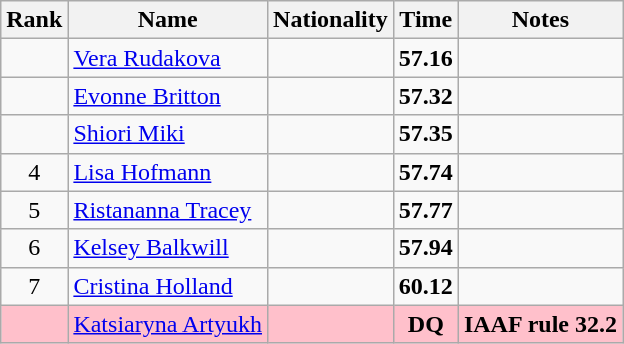<table class="wikitable sortable" style="text-align:center">
<tr>
<th>Rank</th>
<th>Name</th>
<th>Nationality</th>
<th>Time</th>
<th>Notes</th>
</tr>
<tr>
<td></td>
<td align=left><a href='#'>Vera Rudakova</a></td>
<td align=left></td>
<td><strong>57.16</strong></td>
<td></td>
</tr>
<tr>
<td></td>
<td align=left><a href='#'>Evonne Britton</a></td>
<td align=left></td>
<td><strong>57.32</strong></td>
<td></td>
</tr>
<tr>
<td></td>
<td align=left><a href='#'>Shiori Miki</a></td>
<td align=left></td>
<td><strong>57.35</strong></td>
<td></td>
</tr>
<tr>
<td>4</td>
<td align=left><a href='#'>Lisa Hofmann</a></td>
<td align=left></td>
<td><strong>57.74</strong></td>
<td></td>
</tr>
<tr>
<td>5</td>
<td align=left><a href='#'>Ristananna Tracey</a></td>
<td align=left></td>
<td><strong>57.77</strong></td>
<td></td>
</tr>
<tr>
<td>6</td>
<td align=left><a href='#'>Kelsey Balkwill</a></td>
<td align=left></td>
<td><strong>57.94</strong></td>
<td></td>
</tr>
<tr>
<td>7</td>
<td align=left><a href='#'>Cristina Holland</a></td>
<td align=left></td>
<td><strong>60.12</strong></td>
<td></td>
</tr>
<tr bgcolor=pink>
<td></td>
<td align=left><a href='#'>Katsiaryna Artyukh</a></td>
<td align=left></td>
<td><strong>DQ</strong></td>
<td><strong>IAAF rule 32.2</strong></td>
</tr>
</table>
